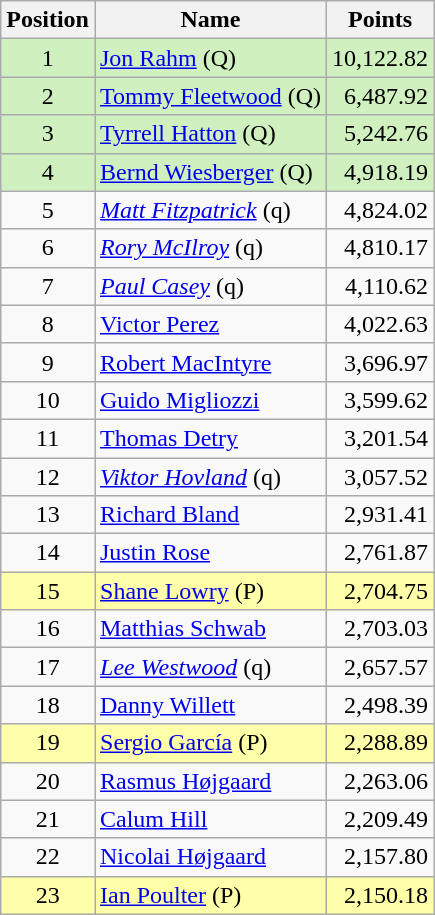<table class="wikitable">
<tr>
<th>Position</th>
<th>Name</th>
<th>Points</th>
</tr>
<tr style="background:#d0f0c0;">
<td align=center>1</td>
<td><a href='#'>Jon Rahm</a> (Q)</td>
<td align=right>10,122.82</td>
</tr>
<tr style="background:#d0f0c0;">
<td align=center>2</td>
<td><a href='#'>Tommy Fleetwood</a> (Q)</td>
<td align=right>6,487.92</td>
</tr>
<tr style="background:#d0f0c0;">
<td align=center>3</td>
<td><a href='#'>Tyrrell Hatton</a> (Q)</td>
<td align=right>5,242.76</td>
</tr>
<tr style="background:#d0f0c0;">
<td align=center>4</td>
<td><a href='#'>Bernd Wiesberger</a> (Q)</td>
<td align=right>4,918.19</td>
</tr>
<tr>
<td align=center>5</td>
<td><em><a href='#'>Matt Fitzpatrick</a></em> (q)</td>
<td align=right>4,824.02</td>
</tr>
<tr>
<td align=center>6</td>
<td><em><a href='#'>Rory McIlroy</a></em> (q)</td>
<td align=right>4,810.17</td>
</tr>
<tr>
<td align=center>7</td>
<td><em><a href='#'>Paul Casey</a></em> (q)</td>
<td align=right>4,110.62</td>
</tr>
<tr>
<td align=center>8</td>
<td><a href='#'>Victor Perez</a></td>
<td align=right>4,022.63</td>
</tr>
<tr>
<td align=center>9</td>
<td><a href='#'>Robert MacIntyre</a></td>
<td align=right>3,696.97</td>
</tr>
<tr>
<td align=center>10</td>
<td><a href='#'>Guido Migliozzi</a></td>
<td align=right>3,599.62</td>
</tr>
<tr>
<td align=center>11</td>
<td><a href='#'>Thomas Detry</a></td>
<td align=right>3,201.54</td>
</tr>
<tr>
<td align=center>12</td>
<td><em><a href='#'>Viktor Hovland</a></em> (q)</td>
<td align=right>3,057.52</td>
</tr>
<tr>
<td align=center>13</td>
<td><a href='#'>Richard Bland</a></td>
<td align=right>2,931.41</td>
</tr>
<tr>
<td align=center>14</td>
<td><a href='#'>Justin Rose</a></td>
<td align=right>2,761.87</td>
</tr>
<tr style="background:#ffa;">
<td align=center>15</td>
<td><a href='#'>Shane Lowry</a> (P)</td>
<td align=right>2,704.75</td>
</tr>
<tr>
<td align=center>16</td>
<td><a href='#'>Matthias Schwab</a></td>
<td align=right>2,703.03</td>
</tr>
<tr>
<td align=center>17</td>
<td><em><a href='#'>Lee Westwood</a></em> (q)</td>
<td align=right>2,657.57</td>
</tr>
<tr>
<td align=center>18</td>
<td><a href='#'>Danny Willett</a></td>
<td align=right>2,498.39</td>
</tr>
<tr style="background:#ffa;">
<td align=center>19</td>
<td><a href='#'>Sergio García</a> (P)</td>
<td align=right>2,288.89</td>
</tr>
<tr>
<td align=center>20</td>
<td><a href='#'>Rasmus Højgaard</a></td>
<td align=right>2,263.06</td>
</tr>
<tr>
<td align=center>21</td>
<td><a href='#'>Calum Hill</a></td>
<td align=right>2,209.49</td>
</tr>
<tr>
<td align=center>22</td>
<td><a href='#'>Nicolai Højgaard</a></td>
<td align=right>2,157.80</td>
</tr>
<tr style="background:#ffa;">
<td align=center>23</td>
<td><a href='#'>Ian Poulter</a> (P)</td>
<td align=right>2,150.18</td>
</tr>
</table>
